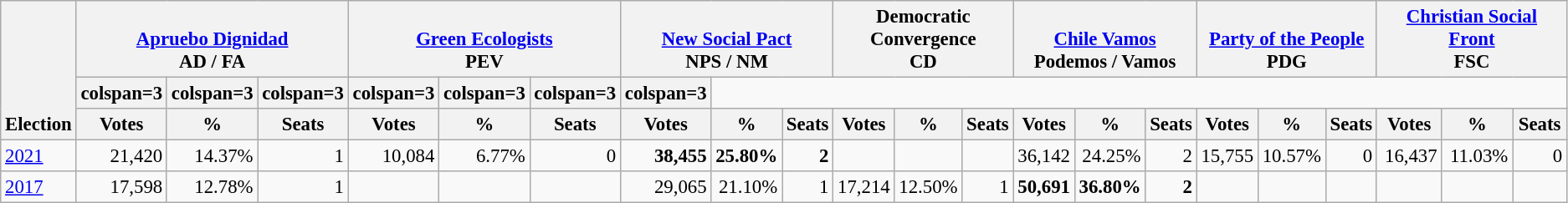<table class="wikitable" border="1" style="font-size:95%; text-align:right;">
<tr>
<th style="text-align:left;" valign=bottom rowspan=3>Election</th>
<th valign=bottom colspan=3><a href='#'>Apruebo Dignidad</a><br>AD / FA</th>
<th valign=bottom colspan=3><a href='#'>Green Ecologists</a><br>PEV</th>
<th valign=bottom colspan=3><a href='#'>New Social Pact</a><br>NPS / NM</th>
<th valign=bottom colspan=3>Democratic<br>Convergence<br>CD</th>
<th valign=bottom colspan=3><a href='#'>Chile Vamos</a><br>Podemos / Vamos</th>
<th valign=bottom colspan=3><a href='#'>Party of the People</a><br>PDG</th>
<th valign=bottom colspan=3><a href='#'>Christian Social Front</a><br>FSC</th>
</tr>
<tr>
<th>colspan=3 </th>
<th>colspan=3 </th>
<th>colspan=3 </th>
<th>colspan=3 </th>
<th>colspan=3 </th>
<th>colspan=3 </th>
<th>colspan=3 </th>
</tr>
<tr>
<th>Votes</th>
<th>%</th>
<th>Seats</th>
<th>Votes</th>
<th>%</th>
<th>Seats</th>
<th>Votes</th>
<th>%</th>
<th>Seats</th>
<th>Votes</th>
<th>%</th>
<th>Seats</th>
<th>Votes</th>
<th>%</th>
<th>Seats</th>
<th>Votes</th>
<th>%</th>
<th>Seats</th>
<th>Votes</th>
<th>%</th>
<th>Seats</th>
</tr>
<tr>
<td align=left><a href='#'>2021</a></td>
<td>21,420</td>
<td>14.37%</td>
<td>1</td>
<td>10,084</td>
<td>6.77%</td>
<td>0</td>
<td><strong>38,455</strong></td>
<td><strong>25.80%</strong></td>
<td><strong>2</strong></td>
<td></td>
<td></td>
<td></td>
<td>36,142</td>
<td>24.25%</td>
<td>2</td>
<td>15,755</td>
<td>10.57%</td>
<td>0</td>
<td>16,437</td>
<td>11.03%</td>
<td>0</td>
</tr>
<tr>
<td align=left><a href='#'>2017</a></td>
<td>17,598</td>
<td>12.78%</td>
<td>1</td>
<td></td>
<td></td>
<td></td>
<td>29,065</td>
<td>21.10%</td>
<td>1</td>
<td>17,214</td>
<td>12.50%</td>
<td>1</td>
<td><strong>50,691</strong></td>
<td><strong>36.80%</strong></td>
<td><strong>2</strong></td>
<td></td>
<td></td>
<td></td>
<td></td>
<td></td>
<td></td>
</tr>
</table>
